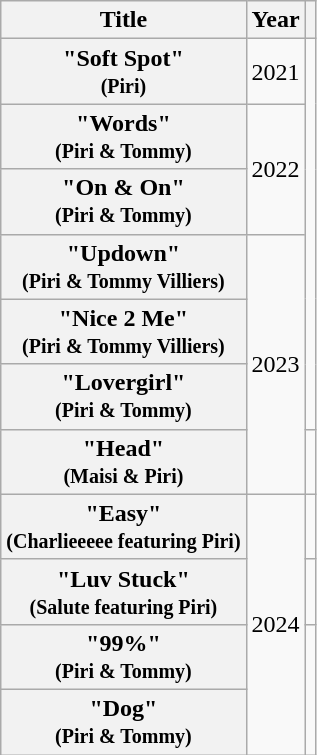<table class="wikitable plainrowheaders" style="text-align:center;">
<tr>
<th scope="col">Title</th>
<th scope="col">Year</th>
<th scope="col"></th>
</tr>
<tr>
<th scope="row">"Soft Spot"<br><small>(Piri)</small></th>
<td>2021</td>
<td rowspan="6"></td>
</tr>
<tr>
<th scope="row">"Words"<br><small>(Piri & Tommy)</small></th>
<td rowspan="2">2022</td>
</tr>
<tr>
<th scope="row">"On & On"<br><small>(Piri & Tommy)</small></th>
</tr>
<tr>
<th scope="row">"Updown"<br><small>(Piri & Tommy Villiers)</small></th>
<td rowspan="4">2023</td>
</tr>
<tr>
<th scope="row">"Nice 2 Me"<br><small>(Piri & Tommy Villiers)</small></th>
</tr>
<tr>
<th scope="row">"Lovergirl"<br><small>(Piri & Tommy)</small></th>
</tr>
<tr>
<th scope="row">"Head"<br><small>(Maisi & Piri)</small></th>
<td></td>
</tr>
<tr>
<th scope="row">"Easy"<br><small>(Charlieeeee featuring Piri)</small></th>
<td rowspan="4">2024</td>
<td></td>
</tr>
<tr>
<th scope="row">"Luv Stuck"<br><small>(Salute featuring Piri)</small></th>
<td></td>
</tr>
<tr>
<th scope="row">"99%"<br><small>(Piri & Tommy)</small></th>
<td rowspan="2"></td>
</tr>
<tr>
<th scope="row">"Dog"<br><small>(Piri & Tommy)</small></th>
</tr>
</table>
